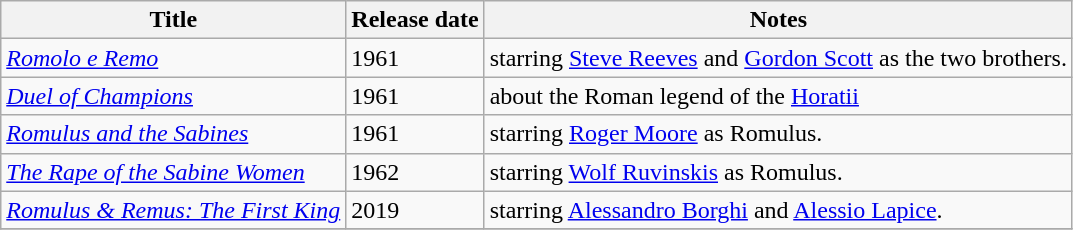<table class="wikitable sortable">
<tr>
<th scope="col">Title</th>
<th scope="col">Release date</th>
<th scope="col" class="unsortable">Notes</th>
</tr>
<tr>
<td><em><a href='#'>Romolo e Remo</a></em></td>
<td>1961</td>
<td>starring <a href='#'>Steve Reeves</a> and <a href='#'>Gordon Scott</a> as the two brothers.</td>
</tr>
<tr>
<td><em><a href='#'>Duel of Champions</a></em></td>
<td>1961</td>
<td>about the Roman legend of the <a href='#'>Horatii</a></td>
</tr>
<tr>
<td><em><a href='#'>Romulus and the Sabines</a></em></td>
<td>1961</td>
<td>starring <a href='#'>Roger Moore</a> as Romulus.</td>
</tr>
<tr>
<td><em><a href='#'>The Rape of the Sabine Women</a></em></td>
<td>1962</td>
<td>starring <a href='#'>Wolf Ruvinskis</a> as Romulus.</td>
</tr>
<tr>
<td><em><a href='#'>Romulus & Remus: The First King</a></em></td>
<td>2019</td>
<td>starring <a href='#'>Alessandro Borghi</a> and <a href='#'>Alessio Lapice</a>.</td>
</tr>
<tr>
</tr>
</table>
